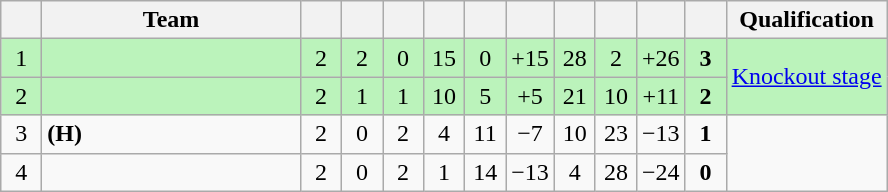<table class="wikitable" style="text-align:center;">
<tr>
<th width="20"></th>
<th width="165">Team</th>
<th width="20"></th>
<th width="20"></th>
<th width="20"></th>
<th width="20"></th>
<th width="20"></th>
<th width="20"></th>
<th width="20"></th>
<th width="20"></th>
<th width="20"></th>
<th width="20"></th>
<th width="100">Qualification</th>
</tr>
<tr bgcolor="bbf3bb">
<td>1</td>
<td align="left"></td>
<td>2</td>
<td>2</td>
<td>0</td>
<td>15</td>
<td>0</td>
<td>+15</td>
<td>28</td>
<td>2</td>
<td>+26</td>
<td><strong>3</strong></td>
<td rowspan="2"><a href='#'>Knockout stage</a></td>
</tr>
<tr bgcolor="bbf3bb">
<td>2</td>
<td align="left"></td>
<td>2</td>
<td>1</td>
<td>1</td>
<td>10</td>
<td>5</td>
<td>+5</td>
<td>21</td>
<td>10</td>
<td>+11</td>
<td><strong>2</strong></td>
</tr>
<tr>
<td>3</td>
<td align="left"> <strong>(H)</strong></td>
<td>2</td>
<td>0</td>
<td>2</td>
<td>4</td>
<td>11</td>
<td>−7</td>
<td>10</td>
<td>23</td>
<td>−13</td>
<td><strong>1</strong></td>
<td rowspan="2"></td>
</tr>
<tr>
<td>4</td>
<td align="left"></td>
<td>2</td>
<td>0</td>
<td>2</td>
<td>1</td>
<td>14</td>
<td>−13</td>
<td>4</td>
<td>28</td>
<td>−24</td>
<td><strong>0</strong></td>
</tr>
</table>
